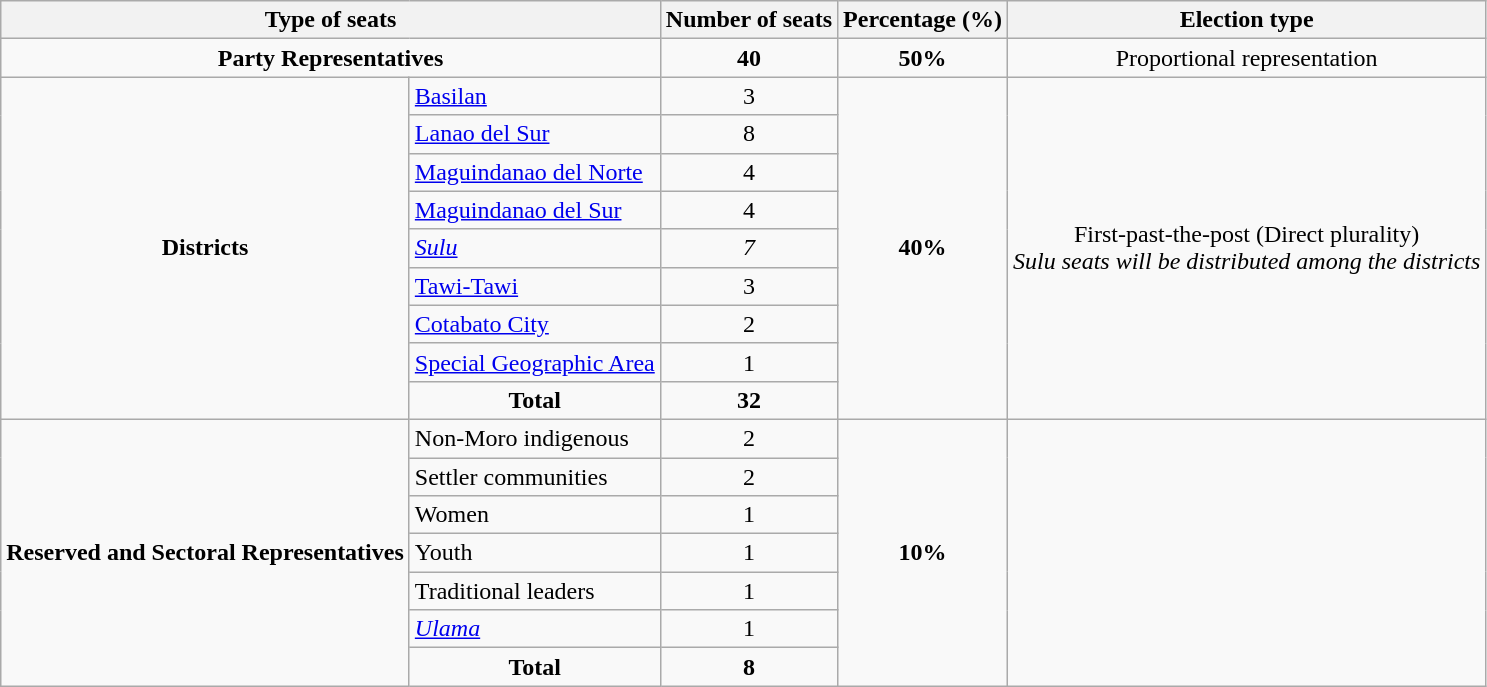<table class="wikitable sortable" style="text-align:center;">
<tr>
<th colspan="2">Type of seats</th>
<th>Number of seats</th>
<th>Percentage (%)</th>
<th>Election type</th>
</tr>
<tr>
<td colspan="2"><strong>Party</strong> <strong>Representatives</strong></td>
<td><strong>40</strong></td>
<td><strong>50%</strong></td>
<td>Proportional representation</td>
</tr>
<tr>
<td rowspan="9"><strong>Districts</strong></td>
<td align="left"><a href='#'>Basilan</a></td>
<td>3</td>
<td rowspan="9"><strong>40%</strong></td>
<td rowspan="9">First-past-the-post (Direct plurality)<br><em>Sulu seats will be distributed among the districts</em></td>
</tr>
<tr>
<td align="left"><a href='#'>Lanao del Sur</a></td>
<td>8</td>
</tr>
<tr>
<td align="left"><a href='#'>Maguindanao del Norte</a></td>
<td>4</td>
</tr>
<tr>
<td align="left"><a href='#'>Maguindanao del Sur</a></td>
<td>4</td>
</tr>
<tr>
<td align="left"><em><a href='#'>Sulu</a></em></td>
<td><em>7</em></td>
</tr>
<tr>
<td align="left"><a href='#'>Tawi-Tawi</a></td>
<td>3</td>
</tr>
<tr>
<td align="left"><a href='#'>Cotabato City</a></td>
<td>2</td>
</tr>
<tr>
<td align="left"><a href='#'>Special Geographic Area</a></td>
<td>1</td>
</tr>
<tr>
<td><strong>Total</strong></td>
<td><strong>32</strong></td>
</tr>
<tr>
<td rowspan="7"><strong>Reserved and</strong> <strong>Sectoral Representatives</strong></td>
<td align="left">Non-Moro indigenous</td>
<td>2</td>
<td rowspan="7"><strong>10%</strong></td>
<td rowspan="7"></td>
</tr>
<tr>
<td align="left">Settler communities</td>
<td>2</td>
</tr>
<tr>
<td align="left">Women</td>
<td>1</td>
</tr>
<tr>
<td align="left">Youth</td>
<td>1</td>
</tr>
<tr>
<td align="left">Traditional leaders</td>
<td>1</td>
</tr>
<tr>
<td align="left"><em><a href='#'>Ulama</a></em></td>
<td>1</td>
</tr>
<tr>
<td><strong>Total</strong></td>
<td><strong>8</strong></td>
</tr>
</table>
